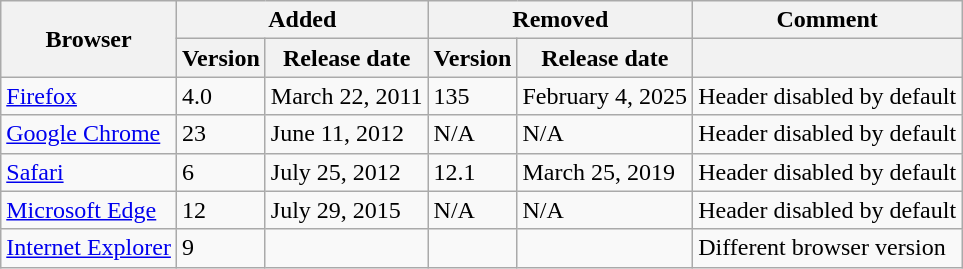<table class="wikitable">
<tr>
<th rowspan="2">Browser</th>
<th colspan="2">Added</th>
<th colspan="2">Removed</th>
<th>Comment</th>
</tr>
<tr>
<th>Version</th>
<th>Release date</th>
<th>Version</th>
<th>Release date</th>
<th></th>
</tr>
<tr>
<td><a href='#'>Firefox</a></td>
<td>4.0</td>
<td>March 22, 2011</td>
<td>135</td>
<td>February 4, 2025 </td>
<td>Header disabled by default</td>
</tr>
<tr>
<td><a href='#'>Google Chrome</a></td>
<td>23</td>
<td>June 11, 2012</td>
<td>N/A</td>
<td>N/A</td>
<td>Header disabled by default</td>
</tr>
<tr>
<td><a href='#'>Safari</a></td>
<td>6</td>
<td>July 25, 2012</td>
<td>12.1</td>
<td>March 25, 2019</td>
<td>Header disabled by default</td>
</tr>
<tr>
<td><a href='#'>Microsoft Edge</a></td>
<td>12</td>
<td>July 29, 2015</td>
<td>N/A</td>
<td>N/A</td>
<td>Header disabled by default</td>
</tr>
<tr>
<td><a href='#'>Internet Explorer</a></td>
<td>9</td>
<td></td>
<td></td>
<td></td>
<td>Different browser version</td>
</tr>
</table>
